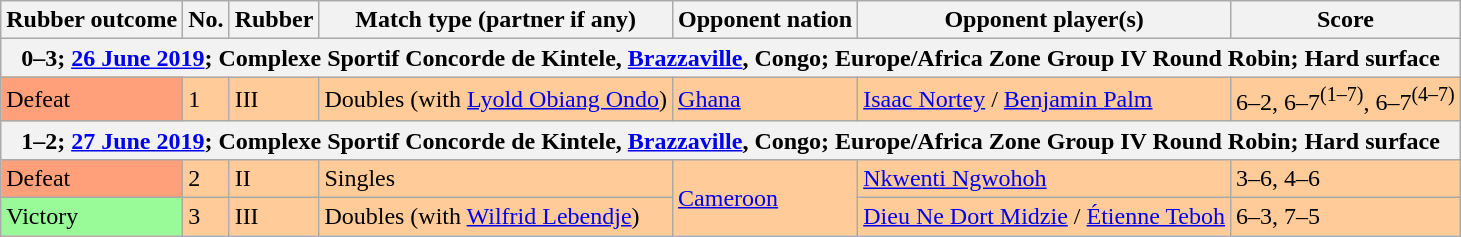<table class=wikitable>
<tr>
<th>Rubber outcome</th>
<th>No.</th>
<th>Rubber</th>
<th>Match type (partner if any)</th>
<th>Opponent nation</th>
<th>Opponent player(s)</th>
<th>Score</th>
</tr>
<tr>
<th colspan=7>0–3; <a href='#'>26 June 2019</a>; Complexe Sportif Concorde de Kintele, <a href='#'>Brazzaville</a>, Congo; Europe/Africa Zone Group IV Round Robin; Hard surface</th>
</tr>
<tr bgcolor=#FFCC99>
<td bgcolor=FFA07A>Defeat</td>
<td>1</td>
<td>III</td>
<td>Doubles (with <a href='#'>Lyold Obiang Ondo</a>)</td>
<td> <a href='#'>Ghana</a></td>
<td><a href='#'>Isaac Nortey</a> / <a href='#'>Benjamin Palm</a></td>
<td>6–2, 6–7<sup>(1–7)</sup>, 6–7<sup>(4–7)</sup></td>
</tr>
<tr>
<th colspan=7>1–2; <a href='#'>27 June 2019</a>; Complexe Sportif Concorde de Kintele, <a href='#'>Brazzaville</a>, Congo; Europe/Africa Zone Group IV Round Robin; Hard surface</th>
</tr>
<tr bgcolor=#FFCC99>
<td bgcolor=FFA07A>Defeat</td>
<td>2</td>
<td>II</td>
<td>Singles</td>
<td rowspan=2> <a href='#'>Cameroon</a></td>
<td><a href='#'>Nkwenti Ngwohoh</a></td>
<td>3–6, 4–6</td>
</tr>
<tr bgcolor=#FFCC99>
<td bgcolor=98FB98>Victory</td>
<td>3</td>
<td>III</td>
<td>Doubles (with <a href='#'>Wilfrid Lebendje</a>)</td>
<td><a href='#'>Dieu Ne Dort Midzie</a> / <a href='#'>Étienne Teboh</a></td>
<td>6–3, 7–5</td>
</tr>
</table>
